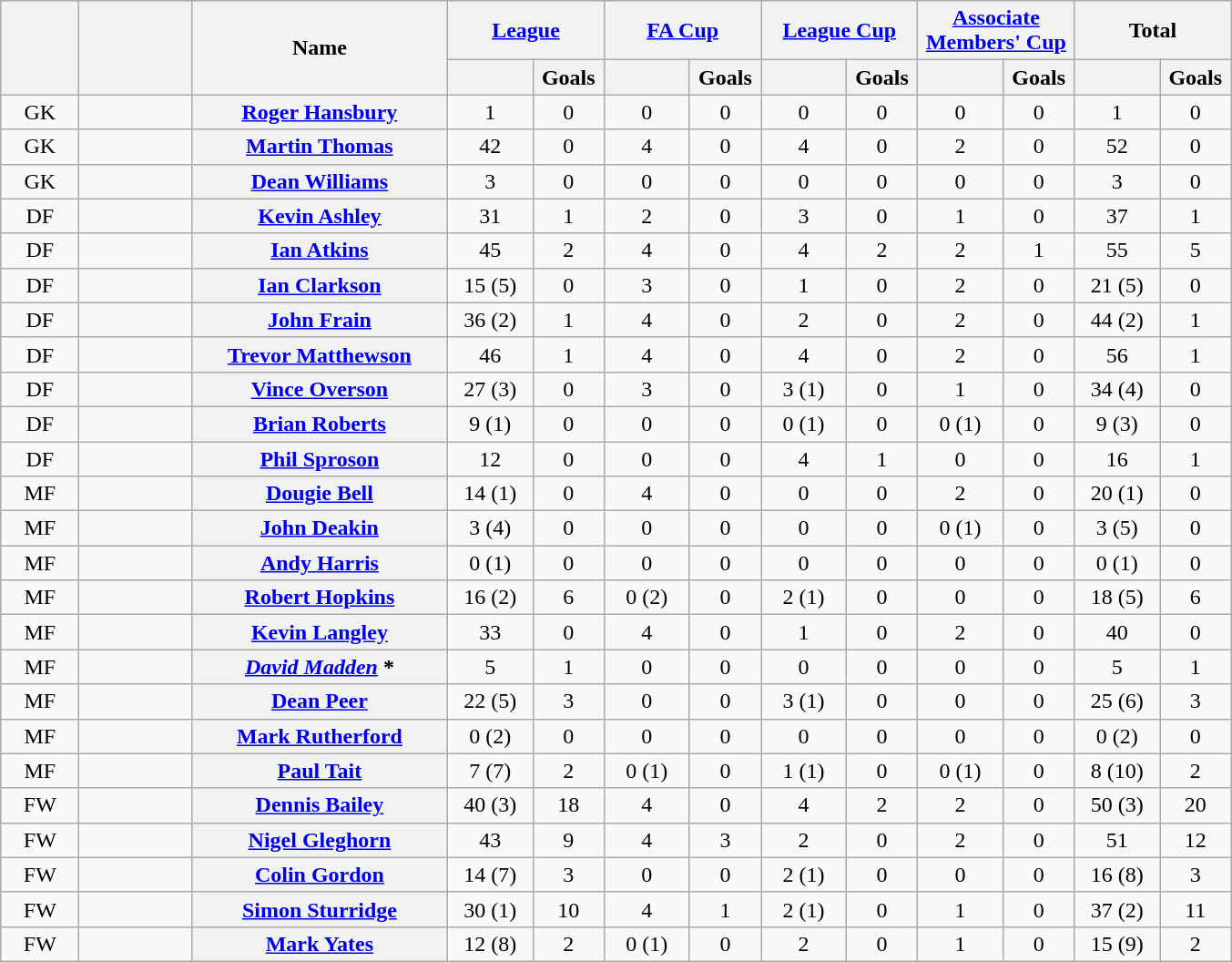<table class="wikitable plainrowheaders" style="text-align:center;">
<tr>
<th rowspan="2" scope="col" width="50"></th>
<th rowspan="2" scope="col" width="75"></th>
<th rowspan="2" scope="col" width="180" scope=col>Name</th>
<th colspan="2"><a href='#'>League</a></th>
<th colspan="2"><a href='#'>FA Cup</a></th>
<th colspan="2"><a href='#'>League Cup</a></th>
<th colspan="2"><a href='#'>Associate Members' Cup</a></th>
<th colspan="2">Total</th>
</tr>
<tr>
<th scope="col" width="55"></th>
<th scope="col" width="45">Goals</th>
<th scope="col" width="55"></th>
<th scope="col" width="45">Goals</th>
<th scope="col" width="55"></th>
<th scope="col" width="45">Goals</th>
<th scope="col" width="55"></th>
<th scope="col" width="45">Goals</th>
<th scope="col" width="55"></th>
<th scope="col" width="45">Goals</th>
</tr>
<tr>
<td>GK</td>
<td></td>
<th scope="row"><a href='#'>Roger Hansbury</a></th>
<td>1</td>
<td>0</td>
<td>0</td>
<td>0</td>
<td>0</td>
<td>0</td>
<td>0</td>
<td>0</td>
<td>1</td>
<td>0</td>
</tr>
<tr>
<td>GK</td>
<td></td>
<th scope="row"><a href='#'>Martin Thomas</a></th>
<td>42</td>
<td>0</td>
<td>4</td>
<td>0</td>
<td>4</td>
<td>0</td>
<td>2</td>
<td>0</td>
<td>52</td>
<td>0</td>
</tr>
<tr>
<td>GK</td>
<td></td>
<th scope="row"><a href='#'>Dean Williams</a></th>
<td>3</td>
<td>0</td>
<td>0</td>
<td>0</td>
<td>0</td>
<td>0</td>
<td>0</td>
<td>0</td>
<td>3</td>
<td>0</td>
</tr>
<tr>
<td>DF</td>
<td></td>
<th scope="row"><a href='#'>Kevin Ashley</a></th>
<td>31</td>
<td>1</td>
<td>2</td>
<td>0</td>
<td>3</td>
<td>0</td>
<td>1</td>
<td>0</td>
<td>37</td>
<td>1</td>
</tr>
<tr>
<td>DF</td>
<td></td>
<th scope="row"><a href='#'>Ian Atkins</a></th>
<td>45</td>
<td>2</td>
<td>4</td>
<td>0</td>
<td>4</td>
<td>2</td>
<td>2</td>
<td>1</td>
<td>55</td>
<td>5</td>
</tr>
<tr>
<td>DF</td>
<td></td>
<th scope="row"><a href='#'>Ian Clarkson</a></th>
<td>15 (5)</td>
<td>0</td>
<td>3</td>
<td>0</td>
<td>1</td>
<td>0</td>
<td>2</td>
<td>0</td>
<td>21 (5)</td>
<td>0</td>
</tr>
<tr>
<td>DF</td>
<td></td>
<th scope="row"><a href='#'>John Frain</a></th>
<td>36 (2)</td>
<td>1</td>
<td>4</td>
<td>0</td>
<td>2</td>
<td>0</td>
<td>2</td>
<td>0</td>
<td>44 (2)</td>
<td>1</td>
</tr>
<tr>
<td>DF</td>
<td></td>
<th scope="row"><a href='#'>Trevor Matthewson</a></th>
<td>46</td>
<td>1</td>
<td>4</td>
<td>0</td>
<td>4</td>
<td>0</td>
<td>2</td>
<td>0</td>
<td>56</td>
<td>1</td>
</tr>
<tr>
<td>DF</td>
<td></td>
<th scope="row"><a href='#'>Vince Overson</a></th>
<td>27 (3)</td>
<td>0</td>
<td>3</td>
<td>0</td>
<td>3 (1)</td>
<td>0</td>
<td>1</td>
<td>0</td>
<td>34 (4)</td>
<td>0</td>
</tr>
<tr>
<td>DF</td>
<td></td>
<th scope="row"><a href='#'>Brian Roberts</a></th>
<td>9 (1)</td>
<td>0</td>
<td>0</td>
<td>0</td>
<td>0 (1)</td>
<td>0</td>
<td>0 (1)</td>
<td>0</td>
<td>9 (3)</td>
<td>0</td>
</tr>
<tr>
<td>DF</td>
<td></td>
<th scope="row"><a href='#'>Phil Sproson</a></th>
<td>12</td>
<td>0</td>
<td>0</td>
<td>0</td>
<td>4</td>
<td>1</td>
<td>0</td>
<td>0</td>
<td>16</td>
<td>1</td>
</tr>
<tr>
<td>MF</td>
<td></td>
<th scope="row"><a href='#'>Dougie Bell</a></th>
<td>14 (1)</td>
<td>0</td>
<td>4</td>
<td>0</td>
<td>0</td>
<td>0</td>
<td>2</td>
<td>0</td>
<td>20 (1)</td>
<td>0</td>
</tr>
<tr>
<td>MF</td>
<td></td>
<th scope="row"><a href='#'>John Deakin</a></th>
<td>3 (4)</td>
<td>0</td>
<td>0</td>
<td>0</td>
<td>0</td>
<td>0</td>
<td>0 (1)</td>
<td>0</td>
<td>3 (5)</td>
<td>0</td>
</tr>
<tr>
<td>MF</td>
<td></td>
<th scope="row"><a href='#'>Andy Harris</a></th>
<td>0 (1)</td>
<td>0</td>
<td>0</td>
<td>0</td>
<td>0</td>
<td>0</td>
<td>0</td>
<td>0</td>
<td>0 (1)</td>
<td>0</td>
</tr>
<tr>
<td>MF</td>
<td></td>
<th scope="row"><a href='#'>Robert Hopkins</a></th>
<td>16 (2)</td>
<td>6</td>
<td>0 (2)</td>
<td>0</td>
<td>2 (1)</td>
<td>0</td>
<td>0</td>
<td>0</td>
<td>18 (5)</td>
<td>6</td>
</tr>
<tr>
<td>MF</td>
<td></td>
<th scope="row"><a href='#'>Kevin Langley</a></th>
<td>33</td>
<td>0</td>
<td>4</td>
<td>0</td>
<td>1</td>
<td>0</td>
<td>2</td>
<td>0</td>
<td>40</td>
<td>0</td>
</tr>
<tr>
<td>MF</td>
<td></td>
<th scope="row"><em><a href='#'>David Madden</a></em> *</th>
<td>5</td>
<td>1</td>
<td>0</td>
<td>0</td>
<td>0</td>
<td>0</td>
<td>0</td>
<td>0</td>
<td>5</td>
<td>1</td>
</tr>
<tr>
<td>MF</td>
<td></td>
<th scope="row"><a href='#'>Dean Peer</a></th>
<td>22 (5)</td>
<td>3</td>
<td>0</td>
<td>0</td>
<td>3 (1)</td>
<td>0</td>
<td>0</td>
<td>0</td>
<td>25 (6)</td>
<td>3</td>
</tr>
<tr>
<td>MF</td>
<td></td>
<th scope="row"><a href='#'>Mark Rutherford</a></th>
<td>0 (2)</td>
<td>0</td>
<td>0</td>
<td>0</td>
<td>0</td>
<td>0</td>
<td>0</td>
<td>0</td>
<td>0 (2)</td>
<td>0</td>
</tr>
<tr>
<td>MF</td>
<td></td>
<th scope="row"><a href='#'>Paul Tait</a></th>
<td>7 (7)</td>
<td>2</td>
<td>0 (1)</td>
<td>0</td>
<td>1 (1)</td>
<td>0</td>
<td>0 (1)</td>
<td>0</td>
<td>8 (10)</td>
<td>2</td>
</tr>
<tr>
<td>FW</td>
<td></td>
<th scope="row"><a href='#'>Dennis Bailey</a></th>
<td>40 (3)</td>
<td>18</td>
<td>4</td>
<td>0</td>
<td>4</td>
<td>2</td>
<td>2</td>
<td>0</td>
<td>50 (3)</td>
<td>20</td>
</tr>
<tr>
<td>FW</td>
<td></td>
<th scope="row"><a href='#'>Nigel Gleghorn</a></th>
<td>43</td>
<td>9</td>
<td>4</td>
<td>3</td>
<td>2</td>
<td>0</td>
<td>2</td>
<td>0</td>
<td>51</td>
<td>12</td>
</tr>
<tr>
<td>FW</td>
<td></td>
<th scope="row"><a href='#'>Colin Gordon</a></th>
<td>14 (7)</td>
<td>3</td>
<td>0</td>
<td>0</td>
<td>2 (1)</td>
<td>0</td>
<td>0</td>
<td>0</td>
<td>16 (8)</td>
<td>3</td>
</tr>
<tr>
<td>FW</td>
<td></td>
<th scope="row"><a href='#'>Simon Sturridge</a></th>
<td>30 (1)</td>
<td>10</td>
<td>4</td>
<td>1</td>
<td>2 (1)</td>
<td>0</td>
<td>1</td>
<td>0</td>
<td>37 (2)</td>
<td>11</td>
</tr>
<tr>
<td>FW</td>
<td></td>
<th scope="row"><a href='#'>Mark Yates</a></th>
<td>12 (8)</td>
<td>2</td>
<td>0 (1)</td>
<td>0</td>
<td>2</td>
<td>0</td>
<td>1</td>
<td>0</td>
<td>15 (9)</td>
<td>2</td>
</tr>
</table>
